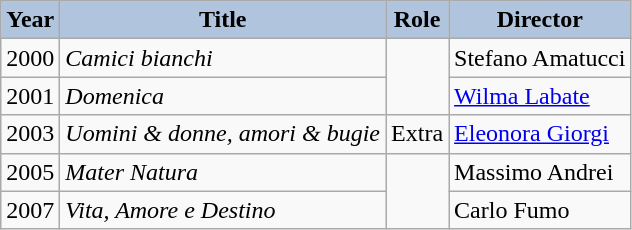<table class="wikitable">
<tr>
<th style="background:#B0C4DE;">Year</th>
<th style="background:#B0C4DE;">Title</th>
<th style="background:#B0C4DE;">Role</th>
<th style="background:#B0C4DE;">Director</th>
</tr>
<tr>
<td>2000</td>
<td><em>Camici bianchi</em></td>
<td rowspan="2"></td>
<td>Stefano Amatucci</td>
</tr>
<tr>
<td>2001</td>
<td><em>Domenica</em></td>
<td><a href='#'>Wilma Labate</a></td>
</tr>
<tr>
<td>2003</td>
<td><em>Uomini & donne, amori & bugie</em></td>
<td>Extra</td>
<td><a href='#'>Eleonora Giorgi</a></td>
</tr>
<tr>
<td>2005</td>
<td><em>Mater Natura</em></td>
<td rowspan="2"></td>
<td>Massimo Andrei</td>
</tr>
<tr>
<td>2007</td>
<td><em>Vita, Amore e Destino</em></td>
<td>Carlo Fumo</td>
</tr>
</table>
